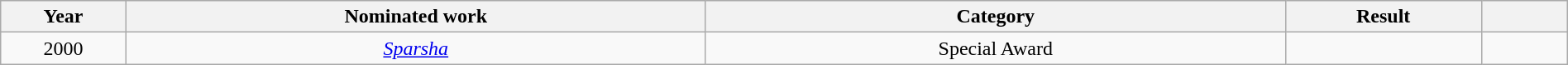<table class="wikitable" width=100%>
<tr>
<th width=8%>Year</th>
<th width=37%>Nominated work</th>
<th width=37%>Category</th>
<th width=12.5%>Result</th>
<th width=5.5%></th>
</tr>
<tr>
<td style="text-align:center;">2000</td>
<td style="text-align: center;"><em><a href='#'>Sparsha</a></em></td>
<td style="text-align: center;">Special Award</td>
<td></td>
<td style="text-align: center;"></td>
</tr>
</table>
